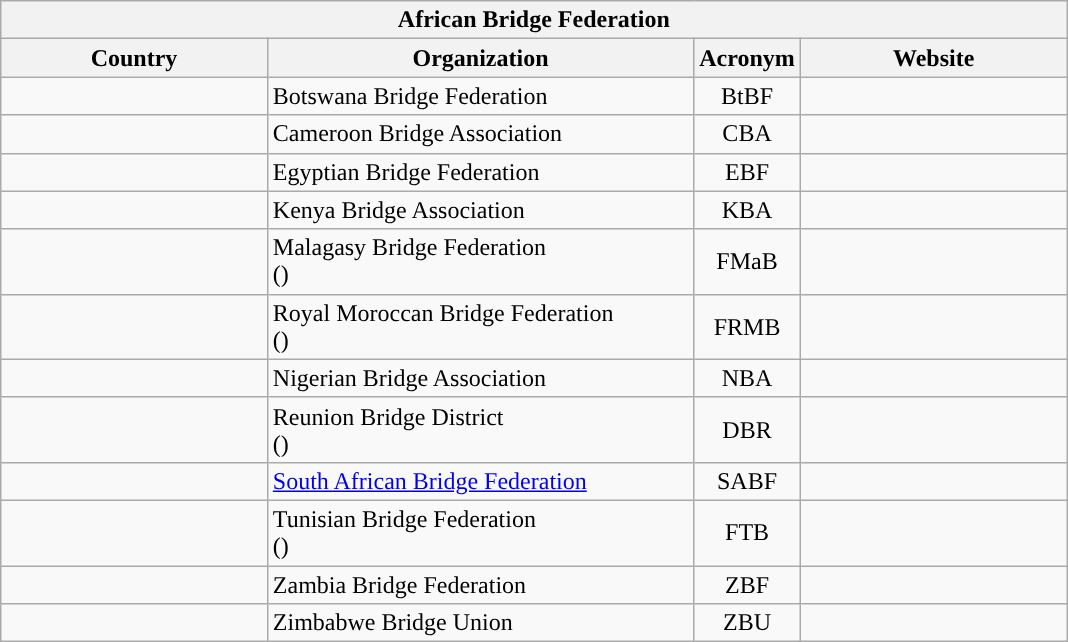<table class="wikitable">
<tr>
<th colspan=5>African Bridge Federation</th>
</tr>
<tr>
<th width="25%">Country</th>
<th width="40%">Organization</th>
<th width="10%">Acronym</th>
<th width="25%">Website</th>
</tr>
<tr>
<td></td>
<td>Botswana Bridge Federation</td>
<td align=center>BtBF</td>
<td></td>
</tr>
<tr>
<td></td>
<td>Cameroon Bridge Association</td>
<td align=center>CBA</td>
<td></td>
</tr>
<tr>
<td></td>
<td>Egyptian Bridge Federation</td>
<td align=center>EBF</td>
<td></td>
</tr>
<tr>
<td></td>
<td>Kenya Bridge Association</td>
<td align=center>KBA</td>
<td></td>
</tr>
<tr>
<td></td>
<td>Malagasy Bridge Federation<br>()</td>
<td align=center>FMaB</td>
<td></td>
</tr>
<tr>
<td></td>
<td>Royal Moroccan Bridge Federation<br>()</td>
<td align=center>FRMB</td>
<td></td>
</tr>
<tr>
<td></td>
<td>Nigerian Bridge Association</td>
<td align=center>NBA</td>
<td></td>
</tr>
<tr>
<td></td>
<td>Reunion Bridge District<br>()</td>
<td align=center>DBR</td>
<td></td>
</tr>
<tr>
<td></td>
<td><a href='#'>South African Bridge Federation</a></td>
<td align=center>SABF</td>
<td></td>
</tr>
<tr>
<td></td>
<td>Tunisian Bridge Federation<br>()</td>
<td align=center>FTB</td>
<td></td>
</tr>
<tr>
<td></td>
<td>Zambia Bridge Federation</td>
<td align=center>ZBF</td>
<td></td>
</tr>
<tr>
<td></td>
<td>Zimbabwe Bridge Union</td>
<td align=center>ZBU</td>
<td></td>
</tr>
</table>
